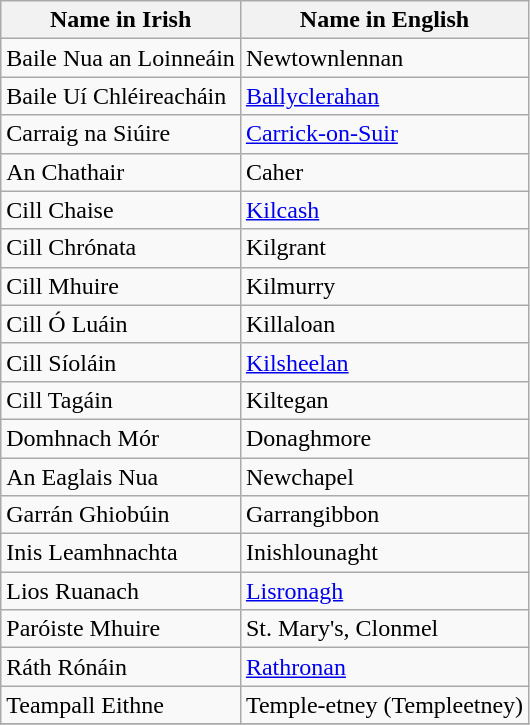<table class="wikitable">
<tr>
<th>Name in Irish</th>
<th>Name in English</th>
</tr>
<tr>
<td>Baile Nua an Loinneáin</td>
<td>Newtownlennan</td>
</tr>
<tr>
<td>Baile Uí Chléireacháin</td>
<td><a href='#'>Ballyclerahan</a></td>
</tr>
<tr>
<td>Carraig na Siúire</td>
<td><a href='#'>Carrick-on-Suir</a></td>
</tr>
<tr>
<td>An Chathair</td>
<td>Caher</td>
</tr>
<tr>
<td>Cill Chaise</td>
<td><a href='#'>Kilcash</a></td>
</tr>
<tr>
<td>Cill Chrónata</td>
<td>Kilgrant</td>
</tr>
<tr>
<td>Cill Mhuire</td>
<td>Kilmurry</td>
</tr>
<tr>
<td>Cill Ó Luáin</td>
<td>Killaloan</td>
</tr>
<tr>
<td>Cill Síoláin</td>
<td><a href='#'>Kilsheelan</a></td>
</tr>
<tr>
<td>Cill Tagáin</td>
<td>Kiltegan</td>
</tr>
<tr>
<td>Domhnach Mór</td>
<td>Donaghmore</td>
</tr>
<tr>
<td>An Eaglais Nua</td>
<td>Newchapel</td>
</tr>
<tr>
<td>Garrán Ghiobúin</td>
<td>Garrangibbon</td>
</tr>
<tr>
<td>Inis Leamhnachta</td>
<td>Inishlounaght</td>
</tr>
<tr>
<td>Lios Ruanach</td>
<td><a href='#'>Lisronagh</a></td>
</tr>
<tr>
<td>Paróiste Mhuire</td>
<td>St. Mary's, Clonmel</td>
</tr>
<tr>
<td>Ráth Rónáin</td>
<td><a href='#'>Rathronan</a></td>
</tr>
<tr>
<td>Teampall Eithne</td>
<td>Temple-etney (Templeetney)</td>
</tr>
<tr>
</tr>
</table>
